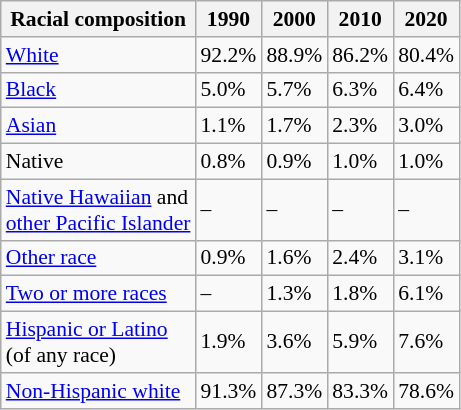<table class="wikitable sortable collapsible nowrap" style="font-size: 90%;">
<tr>
<th>Racial composition</th>
<th>1990</th>
<th>2000</th>
<th>2010</th>
<th>2020</th>
</tr>
<tr>
<td><a href='#'>White</a></td>
<td>92.2%</td>
<td>88.9%</td>
<td>86.2%</td>
<td>80.4%</td>
</tr>
<tr>
<td><a href='#'>Black</a></td>
<td>5.0%</td>
<td>5.7%</td>
<td>6.3%</td>
<td>6.4%</td>
</tr>
<tr>
<td><a href='#'>Asian</a></td>
<td>1.1%</td>
<td>1.7%</td>
<td>2.3%</td>
<td>3.0%</td>
</tr>
<tr>
<td>Native</td>
<td>0.8%</td>
<td>0.9%</td>
<td>1.0%</td>
<td>1.0%</td>
</tr>
<tr>
<td><a href='#'>Native Hawaiian</a> and<br><a href='#'>other Pacific Islander</a></td>
<td>–</td>
<td>–</td>
<td>–</td>
<td>–</td>
</tr>
<tr>
<td><a href='#'>Other race</a></td>
<td>0.9%</td>
<td>1.6%</td>
<td>2.4%</td>
<td>3.1%</td>
</tr>
<tr>
<td><a href='#'>Two or more races</a></td>
<td>–</td>
<td>1.3%</td>
<td>1.8%</td>
<td>6.1%</td>
</tr>
<tr>
<td><a href='#'>Hispanic or Latino</a><br>(of any race)</td>
<td>1.9%</td>
<td>3.6%</td>
<td>5.9%</td>
<td>7.6%</td>
</tr>
<tr>
<td><a href='#'>Non-Hispanic white</a></td>
<td>91.3%</td>
<td>87.3%</td>
<td>83.3%</td>
<td>78.6%</td>
</tr>
</table>
